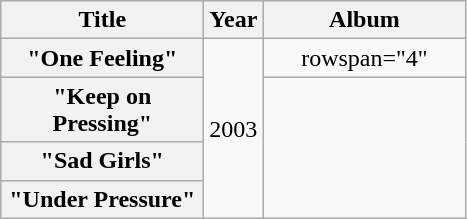<table class="wikitable plainrowheaders" style="text-align:center;">
<tr>
<th scope="col" style="width:8em;">Title</th>
<th scope="col" style="width:1em;">Year</th>
<th scope="col" style="width:8em;">Album</th>
</tr>
<tr>
<th scope="row">"One Feeling"</th>
<td rowspan="4">2003</td>
<td>rowspan="4" </td>
</tr>
<tr>
<th scope="row">"Keep on Pressing"</th>
</tr>
<tr>
<th scope="row">"Sad Girls"</th>
</tr>
<tr>
<th scope="row">"Under Pressure"</th>
</tr>
</table>
